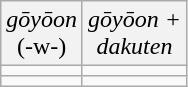<table class="wikitable" style="text-align:center">
<tr style="background:#f2f2f2">
<td><em>gōyōon</em><br>(-w-)</td>
<td><em>gōyōon +<br>dakuten</em></td>
</tr>
<tr style="font-family: monospace">
<td></td>
<td></td>
</tr>
<tr>
<td></td>
<td></td>
</tr>
</table>
